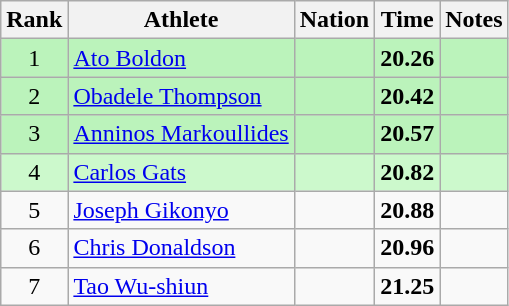<table class="wikitable sortable" style="text-align:center">
<tr>
<th>Rank</th>
<th>Athlete</th>
<th>Nation</th>
<th>Time</th>
<th>Notes</th>
</tr>
<tr style="background:#bbf3bb;">
<td>1</td>
<td align=left><a href='#'>Ato Boldon</a></td>
<td align=left></td>
<td><strong>20.26</strong></td>
<td></td>
</tr>
<tr style="background:#bbf3bb;">
<td>2</td>
<td align=left><a href='#'>Obadele Thompson</a></td>
<td align=left></td>
<td><strong>20.42</strong></td>
<td></td>
</tr>
<tr style="background:#bbf3bb;">
<td>3</td>
<td align=left><a href='#'>Anninos Markoullides</a></td>
<td align=left></td>
<td><strong>20.57</strong></td>
<td></td>
</tr>
<tr style="background:#ccf9cc;">
<td>4</td>
<td align=left><a href='#'>Carlos Gats</a></td>
<td align=left></td>
<td><strong>20.82</strong></td>
<td></td>
</tr>
<tr>
<td>5</td>
<td align=left><a href='#'>Joseph Gikonyo</a></td>
<td align=left></td>
<td><strong>20.88</strong></td>
<td></td>
</tr>
<tr>
<td>6</td>
<td align=left><a href='#'>Chris Donaldson</a></td>
<td align=left></td>
<td><strong>20.96</strong></td>
<td></td>
</tr>
<tr>
<td>7</td>
<td align=left><a href='#'>Tao Wu-shiun</a></td>
<td align=left></td>
<td><strong>21.25</strong></td>
<td></td>
</tr>
</table>
